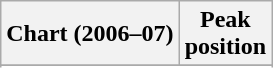<table class="wikitable sortable plainrowheaders" style="text-align:center">
<tr>
<th scope="col">Chart (2006–07)</th>
<th scope="col">Peak<br>position</th>
</tr>
<tr>
</tr>
<tr>
</tr>
<tr>
</tr>
<tr>
</tr>
<tr>
</tr>
<tr>
</tr>
<tr>
</tr>
<tr>
</tr>
</table>
